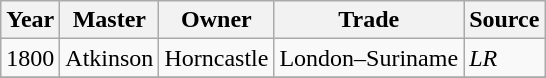<table class=" wikitable">
<tr>
<th>Year</th>
<th>Master</th>
<th>Owner</th>
<th>Trade</th>
<th>Source</th>
</tr>
<tr>
<td>1800</td>
<td>Atkinson</td>
<td>Horncastle</td>
<td>London–Suriname</td>
<td><em>LR</em></td>
</tr>
<tr>
</tr>
</table>
